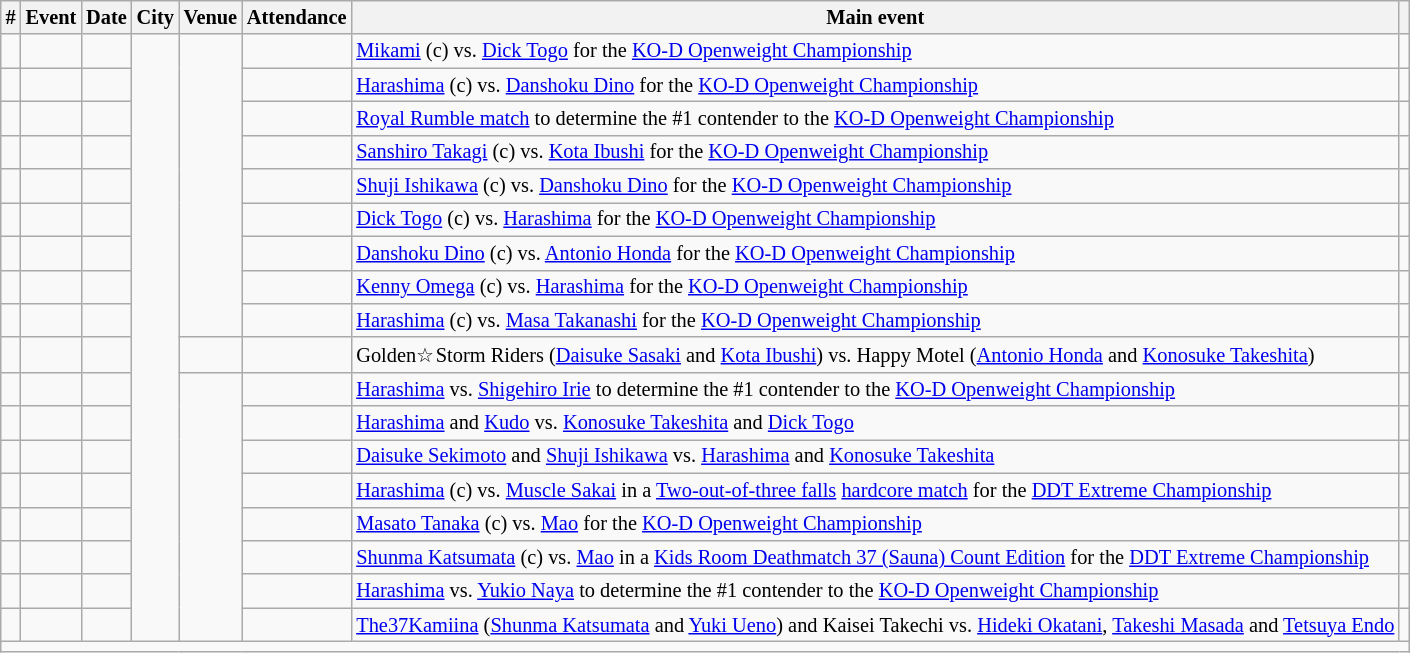<table class="mw-datatable wikitable sortable succession-box" style="font-size:85%;">
<tr>
<th>#</th>
<th>Event</th>
<th>Date</th>
<th>City</th>
<th>Venue</th>
<th>Attendance</th>
<th class="unsortable">Main event</th>
<th class="unsortable"></th>
</tr>
<tr>
<td></td>
<td style="white-space:nowrap;"></td>
<td style="white-space:nowrap;"></td>
<td style="white-space:nowrap;" rowspan=18></td>
<td rowspan=9></td>
<td></td>
<td align="left"><a href='#'>Mikami</a> (c) vs. <a href='#'>Dick Togo</a> for the <a href='#'>KO-D Openweight Championship</a></td>
<td></td>
</tr>
<tr>
<td></td>
<td></td>
<td></td>
<td></td>
<td align="left"><a href='#'>Harashima</a> (c) vs. <a href='#'>Danshoku Dino</a> for the <a href='#'>KO-D Openweight Championship</a></td>
<td></td>
</tr>
<tr>
<td></td>
<td></td>
<td></td>
<td></td>
<td align="left"><a href='#'>Royal Rumble match</a> to determine the #1 contender to the <a href='#'>KO-D Openweight Championship</a></td>
<td></td>
</tr>
<tr>
<td></td>
<td></td>
<td></td>
<td></td>
<td align="left"><a href='#'>Sanshiro Takagi</a> (c) vs. <a href='#'>Kota Ibushi</a> for the <a href='#'>KO-D Openweight Championship</a></td>
<td></td>
</tr>
<tr>
<td></td>
<td></td>
<td></td>
<td></td>
<td align="left"><a href='#'>Shuji Ishikawa</a> (c) vs. <a href='#'>Danshoku Dino</a> for the <a href='#'>KO-D Openweight Championship</a></td>
<td></td>
</tr>
<tr>
<td></td>
<td></td>
<td></td>
<td></td>
<td align="left"><a href='#'>Dick Togo</a> (c) vs. <a href='#'>Harashima</a> for the <a href='#'>KO-D Openweight Championship</a></td>
<td></td>
</tr>
<tr>
<td></td>
<td></td>
<td></td>
<td></td>
<td align="left"><a href='#'>Danshoku Dino</a> (c) vs. <a href='#'>Antonio Honda</a> for the <a href='#'>KO-D Openweight Championship</a></td>
<td></td>
</tr>
<tr>
<td></td>
<td></td>
<td></td>
<td></td>
<td align="left"><a href='#'>Kenny Omega</a> (c) vs. <a href='#'>Harashima</a> for the <a href='#'>KO-D Openweight Championship</a></td>
<td></td>
</tr>
<tr>
<td></td>
<td></td>
<td></td>
<td></td>
<td align="left"><a href='#'>Harashima</a> (c) vs. <a href='#'>Masa Takanashi</a> for the <a href='#'>KO-D Openweight Championship</a></td>
<td></td>
</tr>
<tr>
<td></td>
<td></td>
<td></td>
<td style="white-space:nowrap;"></td>
<td></td>
<td align="left">Golden☆Storm Riders (<a href='#'>Daisuke Sasaki</a> and <a href='#'>Kota Ibushi</a>) vs. Happy Motel (<a href='#'>Antonio Honda</a> and <a href='#'>Konosuke Takeshita</a>)</td>
<td></td>
</tr>
<tr>
<td></td>
<td></td>
<td></td>
<td rowspan=8></td>
<td></td>
<td align="left"><a href='#'>Harashima</a> vs. <a href='#'>Shigehiro Irie</a> to determine the #1 contender to the <a href='#'>KO-D Openweight Championship</a></td>
<td></td>
</tr>
<tr>
<td></td>
<td></td>
<td></td>
<td></td>
<td align="left"><a href='#'>Harashima</a> and <a href='#'>Kudo</a> vs. <a href='#'>Konosuke Takeshita</a> and <a href='#'>Dick Togo</a></td>
<td></td>
</tr>
<tr>
<td></td>
<td></td>
<td></td>
<td></td>
<td align="left"><a href='#'>Daisuke Sekimoto</a> and <a href='#'>Shuji Ishikawa</a> vs. <a href='#'>Harashima</a> and <a href='#'>Konosuke Takeshita</a></td>
<td></td>
</tr>
<tr>
<td></td>
<td></td>
<td></td>
<td></td>
<td align="left"><a href='#'>Harashima</a> (c) vs. <a href='#'>Muscle Sakai</a> in a <a href='#'>Two-out-of-three falls</a> <a href='#'>hardcore match</a> for the <a href='#'>DDT Extreme Championship</a></td>
<td></td>
</tr>
<tr>
<td></td>
<td></td>
<td></td>
<td></td>
<td align="left"><a href='#'>Masato Tanaka</a> (c) vs. <a href='#'>Mao</a> for the <a href='#'>KO-D Openweight Championship</a></td>
<td></td>
</tr>
<tr>
<td></td>
<td></td>
<td></td>
<td></td>
<td align="left"><a href='#'>Shunma Katsumata</a> (c) vs. <a href='#'>Mao</a> in a <a href='#'>Kids Room Deathmatch 37 (Sauna) Count Edition</a> for the <a href='#'>DDT Extreme Championship</a></td>
<td></td>
</tr>
<tr>
<td></td>
<td></td>
<td></td>
<td></td>
<td align="left"><a href='#'>Harashima</a> vs. <a href='#'>Yukio Naya</a> to determine the #1 contender to the <a href='#'>KO-D Openweight Championship</a></td>
<td></td>
</tr>
<tr>
<td></td>
<td></td>
<td></td>
<td></td>
<td align="left"><a href='#'>The37Kamiina</a> (<a href='#'>Shunma Katsumata</a> and <a href='#'>Yuki Ueno</a>) and Kaisei Takechi vs. <a href='#'>Hideki Okatani</a>, <a href='#'>Takeshi Masada</a> and <a href='#'>Tetsuya Endo</a></td>
<td></td>
</tr>
<tr>
<td colspan="8"></td>
</tr>
</table>
